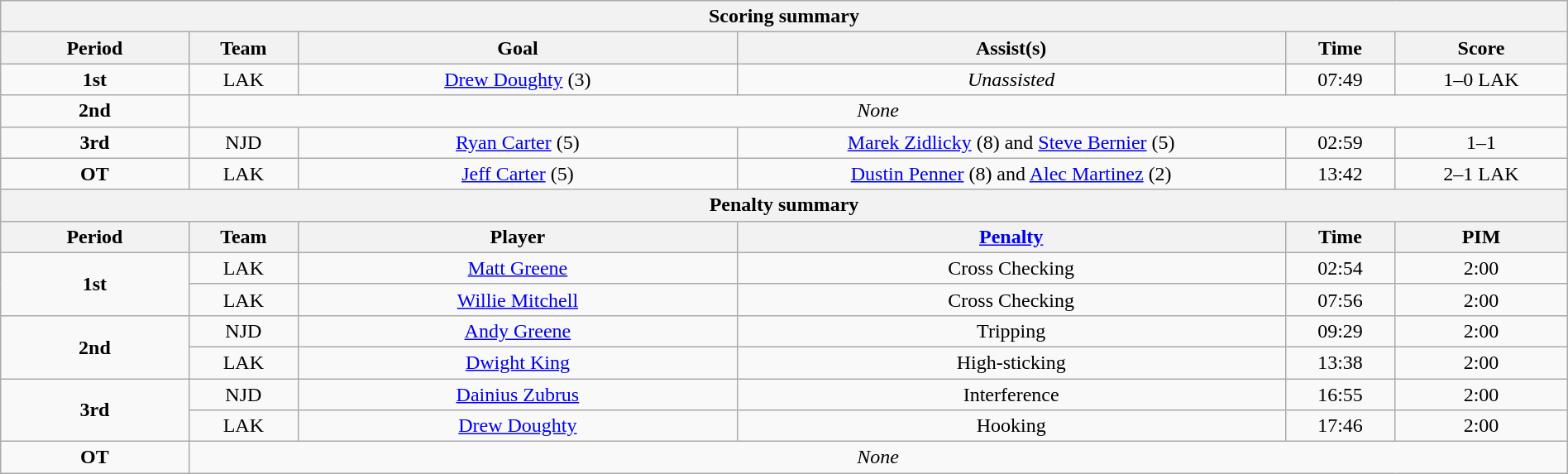<table style="width:100%;" class="wikitable">
<tr>
<th colspan=6>Scoring summary</th>
</tr>
<tr>
<th style="width:12%;">Period</th>
<th style="width:7%;">Team</th>
<th style="width:28%;">Goal</th>
<th style="width:35%;">Assist(s)</th>
<th style="width:7%;">Time</th>
<th style="width:11%;">Score</th>
</tr>
<tr style="text-align:center;">
<td rowspan="1"><strong>1st</strong></td>
<td>LAK</td>
<td><a href='#'>Drew Doughty</a> (3)</td>
<td><em>Unassisted</em></td>
<td>07:49</td>
<td>1–0 LAK</td>
</tr>
<tr style="text-align:center;">
<td><strong>2nd</strong></td>
<td colspan="5"><em>None</em></td>
</tr>
<tr style="text-align:center;">
<td rowspan="1"><strong>3rd</strong></td>
<td>NJD</td>
<td><a href='#'>Ryan Carter</a> (5)</td>
<td><a href='#'>Marek Zidlicky</a> (8) and <a href='#'>Steve Bernier</a> (5)</td>
<td>02:59</td>
<td>1–1</td>
</tr>
<tr style="text-align:center;">
<td rowspan="1"><strong>OT</strong></td>
<td>LAK</td>
<td><a href='#'>Jeff Carter</a> (5)</td>
<td><a href='#'>Dustin Penner</a> (8) and <a href='#'>Alec Martinez</a> (2)</td>
<td>13:42</td>
<td>2–1 LAK</td>
</tr>
<tr>
<th colspan=6>Penalty summary</th>
</tr>
<tr>
<th style="width:12%;">Period</th>
<th style="width:7%;">Team</th>
<th style="width:28%;">Player</th>
<th style="width:35%;"><a href='#'>Penalty</a></th>
<th style="width:7%;">Time</th>
<th style="width:11%;">PIM</th>
</tr>
<tr style="text-align:center;">
<td rowspan="2"><strong>1st</strong></td>
<td>LAK</td>
<td><a href='#'>Matt Greene</a></td>
<td>Cross Checking</td>
<td>02:54</td>
<td>2:00</td>
</tr>
<tr style="text-align:center;">
<td>LAK</td>
<td><a href='#'>Willie Mitchell</a></td>
<td>Cross Checking</td>
<td>07:56</td>
<td>2:00</td>
</tr>
<tr style="text-align:center;">
<td rowspan="2"><strong>2nd</strong></td>
<td>NJD</td>
<td><a href='#'>Andy Greene</a></td>
<td>Tripping</td>
<td>09:29</td>
<td>2:00</td>
</tr>
<tr style="text-align:center;">
<td>LAK</td>
<td><a href='#'>Dwight King</a></td>
<td>High-sticking</td>
<td>13:38</td>
<td>2:00</td>
</tr>
<tr style="text-align:center;">
<td rowspan="2"><strong>3rd</strong></td>
<td>NJD</td>
<td><a href='#'>Dainius Zubrus</a></td>
<td>Interference</td>
<td>16:55</td>
<td>2:00</td>
</tr>
<tr style="text-align:center;">
<td>LAK</td>
<td><a href='#'>Drew Doughty</a></td>
<td>Hooking</td>
<td>17:46</td>
<td>2:00</td>
</tr>
<tr style="text-align:center;">
<td><strong>OT</strong></td>
<td colspan="5"><em>None</em></td>
</tr>
</table>
